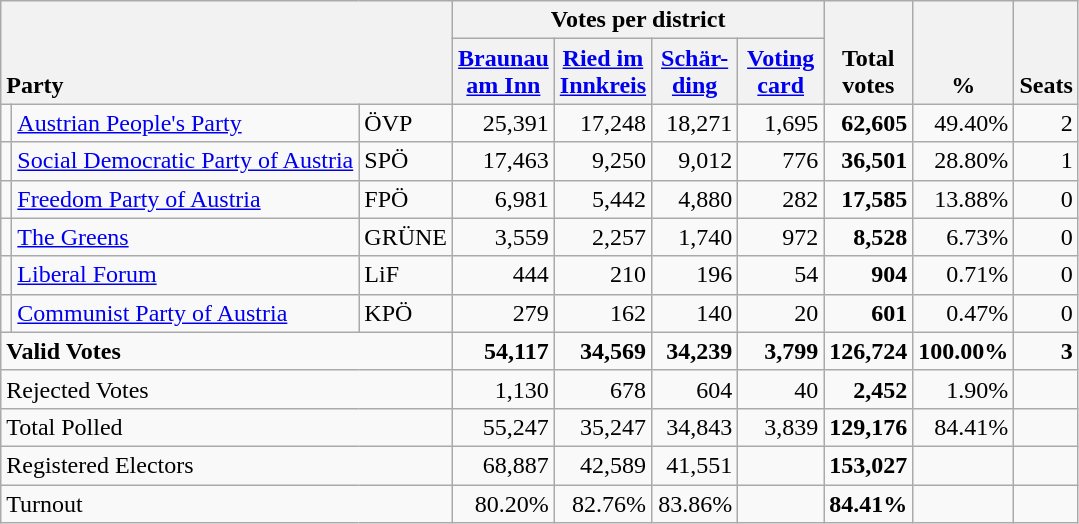<table class="wikitable" border="1" style="text-align:right;">
<tr>
<th style="text-align:left;" valign=bottom rowspan=2 colspan=3>Party</th>
<th colspan=4>Votes per district</th>
<th align=center valign=bottom rowspan=2 width="50">Total<br>votes</th>
<th align=center valign=bottom rowspan=2 width="50">%</th>
<th align=center valign=bottom rowspan=2>Seats</th>
</tr>
<tr>
<th align=center valign=bottom width="50"><a href='#'>Braunau<br>am Inn</a></th>
<th align=center valign=bottom width="50"><a href='#'>Ried im<br>Innkreis</a></th>
<th align=center valign=bottom width="50"><a href='#'>Schär-<br>ding</a></th>
<th align=center valign=bottom width="50"><a href='#'>Voting<br>card</a></th>
</tr>
<tr>
<td></td>
<td align=left><a href='#'>Austrian People's Party</a></td>
<td align=left>ÖVP</td>
<td>25,391</td>
<td>17,248</td>
<td>18,271</td>
<td>1,695</td>
<td><strong>62,605</strong></td>
<td>49.40%</td>
<td>2</td>
</tr>
<tr>
<td></td>
<td align=left style="white-space: nowrap;"><a href='#'>Social Democratic Party of Austria</a></td>
<td align=left>SPÖ</td>
<td>17,463</td>
<td>9,250</td>
<td>9,012</td>
<td>776</td>
<td><strong>36,501</strong></td>
<td>28.80%</td>
<td>1</td>
</tr>
<tr>
<td></td>
<td align=left><a href='#'>Freedom Party of Austria</a></td>
<td align=left>FPÖ</td>
<td>6,981</td>
<td>5,442</td>
<td>4,880</td>
<td>282</td>
<td><strong>17,585</strong></td>
<td>13.88%</td>
<td>0</td>
</tr>
<tr>
<td></td>
<td align=left><a href='#'>The Greens</a></td>
<td align=left>GRÜNE</td>
<td>3,559</td>
<td>2,257</td>
<td>1,740</td>
<td>972</td>
<td><strong>8,528</strong></td>
<td>6.73%</td>
<td>0</td>
</tr>
<tr>
<td></td>
<td align=left><a href='#'>Liberal Forum</a></td>
<td align=left>LiF</td>
<td>444</td>
<td>210</td>
<td>196</td>
<td>54</td>
<td><strong>904</strong></td>
<td>0.71%</td>
<td>0</td>
</tr>
<tr>
<td></td>
<td align=left><a href='#'>Communist Party of Austria</a></td>
<td align=left>KPÖ</td>
<td>279</td>
<td>162</td>
<td>140</td>
<td>20</td>
<td><strong>601</strong></td>
<td>0.47%</td>
<td>0</td>
</tr>
<tr style="font-weight:bold">
<td align=left colspan=3>Valid Votes</td>
<td>54,117</td>
<td>34,569</td>
<td>34,239</td>
<td>3,799</td>
<td>126,724</td>
<td>100.00%</td>
<td>3</td>
</tr>
<tr>
<td align=left colspan=3>Rejected Votes</td>
<td>1,130</td>
<td>678</td>
<td>604</td>
<td>40</td>
<td><strong>2,452</strong></td>
<td>1.90%</td>
<td></td>
</tr>
<tr>
<td align=left colspan=3>Total Polled</td>
<td>55,247</td>
<td>35,247</td>
<td>34,843</td>
<td>3,839</td>
<td><strong>129,176</strong></td>
<td>84.41%</td>
<td></td>
</tr>
<tr>
<td align=left colspan=3>Registered Electors</td>
<td>68,887</td>
<td>42,589</td>
<td>41,551</td>
<td></td>
<td><strong>153,027</strong></td>
<td></td>
<td></td>
</tr>
<tr>
<td align=left colspan=3>Turnout</td>
<td>80.20%</td>
<td>82.76%</td>
<td>83.86%</td>
<td></td>
<td><strong>84.41%</strong></td>
<td></td>
<td></td>
</tr>
</table>
